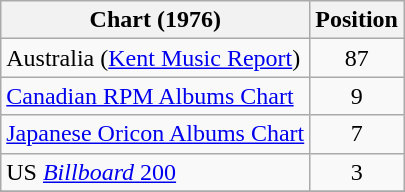<table class="wikitable sortable" style="text-align:center;">
<tr>
<th>Chart (1976)</th>
<th>Position</th>
</tr>
<tr>
<td align="left">Australia (<a href='#'>Kent Music Report</a>)</td>
<td style="text-align:center;">87</td>
</tr>
<tr>
<td align="left"><a href='#'>Canadian RPM Albums Chart</a></td>
<td>9</td>
</tr>
<tr>
<td align="left"><a href='#'>Japanese Oricon Albums Chart</a></td>
<td>7</td>
</tr>
<tr>
<td align="left">US <a href='#'><em>Billboard</em> 200</a></td>
<td>3</td>
</tr>
<tr>
</tr>
</table>
